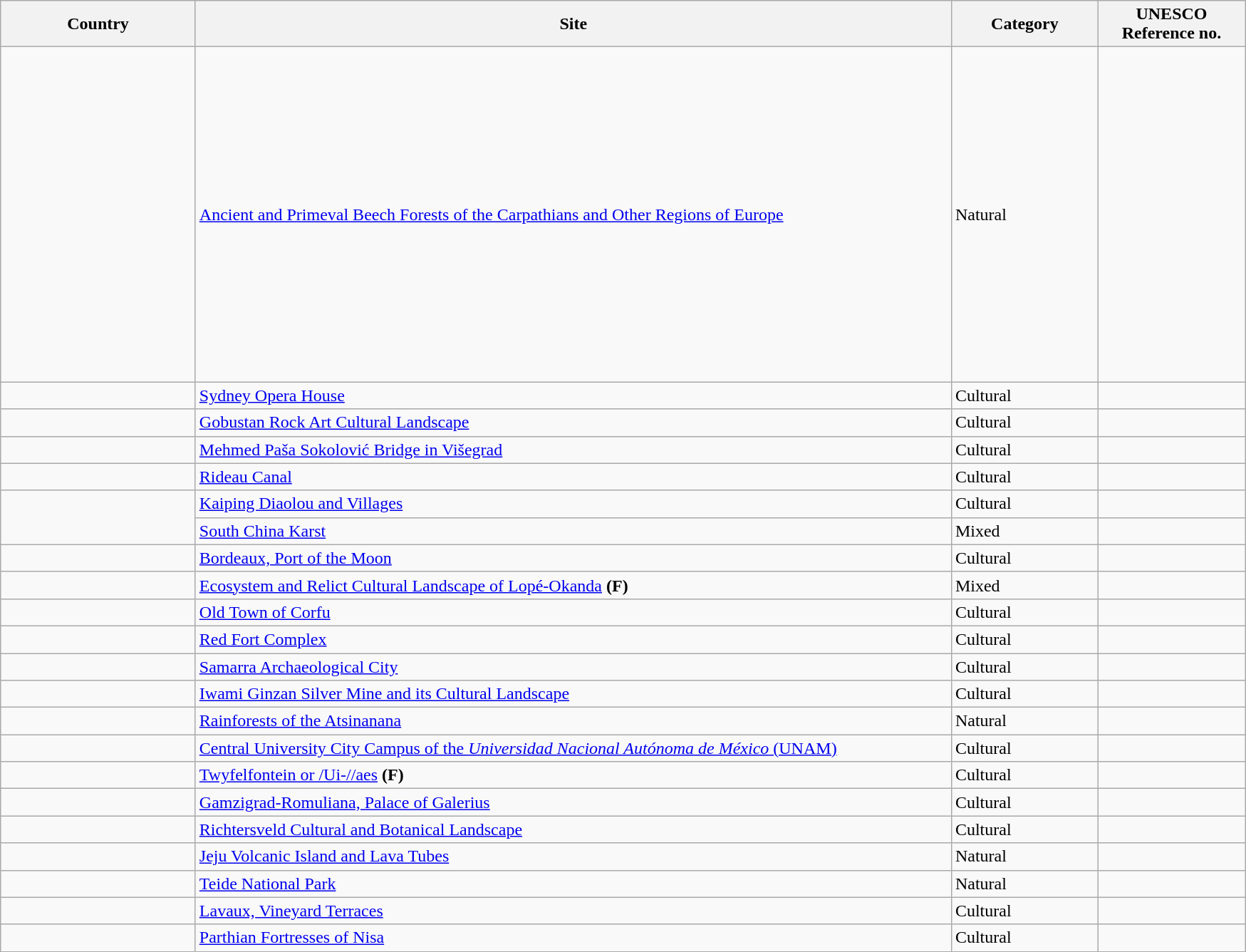<table class="wikitable sortable" style="font-size:100%;">
<tr>
<th scope="col" width="175">Country</th>
<th scope="col" width="700">Site</th>
<th scope="col" width="130">Category</th>
<th scope="col" width="130">UNESCO Reference no.</th>
</tr>
<tr>
<td><br><br><br><br><br><br><br><br><br><br><br><br><br><br><br><br><br></td>
<td><a href='#'>Ancient and Primeval Beech Forests of the Carpathians and Other Regions of Europe</a></td>
<td>Natural</td>
<td></td>
</tr>
<tr>
<td></td>
<td><a href='#'>Sydney Opera House</a></td>
<td>Cultural</td>
<td></td>
</tr>
<tr>
<td></td>
<td><a href='#'>Gobustan Rock Art Cultural Landscape</a></td>
<td>Cultural</td>
<td></td>
</tr>
<tr>
<td></td>
<td><a href='#'>Mehmed Paša Sokolović Bridge in Višegrad</a></td>
<td>Cultural</td>
<td></td>
</tr>
<tr>
<td></td>
<td><a href='#'>Rideau Canal</a></td>
<td>Cultural</td>
<td></td>
</tr>
<tr>
<td rowspan="2"></td>
<td><a href='#'>Kaiping Diaolou and Villages</a></td>
<td>Cultural</td>
<td></td>
</tr>
<tr>
<td><a href='#'>South China Karst</a></td>
<td>Mixed</td>
<td></td>
</tr>
<tr>
<td></td>
<td><a href='#'>Bordeaux, Port of the Moon</a></td>
<td>Cultural</td>
<td></td>
</tr>
<tr>
<td></td>
<td><a href='#'>Ecosystem and Relict Cultural Landscape of Lopé-Okanda</a> <strong>(F)</strong></td>
<td>Mixed</td>
<td></td>
</tr>
<tr>
<td></td>
<td><a href='#'>Old Town of Corfu</a></td>
<td>Cultural</td>
<td></td>
</tr>
<tr>
<td></td>
<td><a href='#'>Red Fort Complex</a></td>
<td>Cultural</td>
<td></td>
</tr>
<tr>
<td></td>
<td><a href='#'>Samarra Archaeological City</a></td>
<td>Cultural</td>
<td></td>
</tr>
<tr>
<td></td>
<td><a href='#'>Iwami Ginzan Silver Mine and its Cultural Landscape</a></td>
<td>Cultural</td>
<td></td>
</tr>
<tr>
<td></td>
<td><a href='#'>Rainforests of the Atsinanana</a></td>
<td>Natural</td>
<td></td>
</tr>
<tr>
<td></td>
<td><a href='#'>Central University City Campus of the <em>Universidad Nacional Autónoma de México</em> (UNAM)</a></td>
<td>Cultural</td>
<td></td>
</tr>
<tr>
<td></td>
<td><a href='#'>Twyfelfontein or /Ui-//aes</a> <strong>(F)</strong></td>
<td>Cultural</td>
<td></td>
</tr>
<tr>
<td></td>
<td><a href='#'>Gamzigrad-Romuliana, Palace of Galerius</a></td>
<td>Cultural</td>
<td></td>
</tr>
<tr>
<td></td>
<td><a href='#'>Richtersveld Cultural and Botanical Landscape</a></td>
<td>Cultural</td>
<td></td>
</tr>
<tr>
<td></td>
<td><a href='#'>Jeju Volcanic Island and Lava Tubes</a></td>
<td>Natural</td>
<td></td>
</tr>
<tr>
<td></td>
<td><a href='#'>Teide National Park</a></td>
<td>Natural</td>
<td></td>
</tr>
<tr>
<td></td>
<td><a href='#'>Lavaux, Vineyard Terraces</a></td>
<td>Cultural</td>
<td></td>
</tr>
<tr>
<td></td>
<td><a href='#'>Parthian Fortresses of Nisa</a></td>
<td>Cultural</td>
<td></td>
</tr>
</table>
